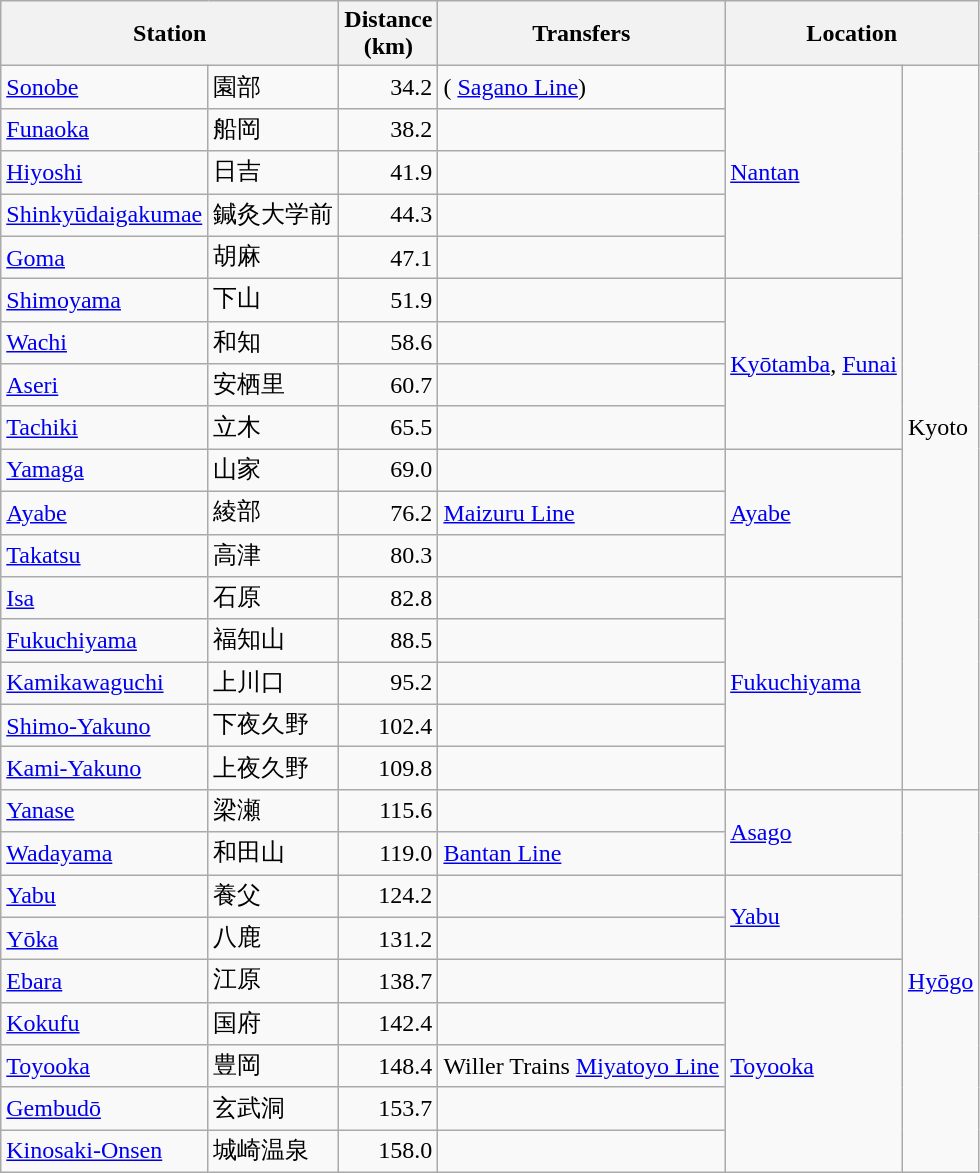<table class="wikitable">
<tr>
<th colspan="2">Station</th>
<th>Distance<br>(km)</th>
<th>Transfers</th>
<th colspan="2">Location</th>
</tr>
<tr>
<td><a href='#'>Sonobe</a></td>
<td>園部</td>
<td align="right">34.2</td>
<td>( <a href='#'>Sagano Line</a>)</td>
<td rowspan="5"><a href='#'>Nantan</a></td>
<td rowspan="17">Kyoto</td>
</tr>
<tr>
<td><a href='#'>Funaoka</a></td>
<td>船岡</td>
<td align="right">38.2</td>
<td> </td>
</tr>
<tr>
<td><a href='#'>Hiyoshi</a></td>
<td>日吉</td>
<td align="right">41.9</td>
<td> </td>
</tr>
<tr>
<td><a href='#'>Shinkyūdaigakumae</a></td>
<td>鍼灸大学前</td>
<td align="right">44.3</td>
<td> </td>
</tr>
<tr>
<td><a href='#'>Goma</a></td>
<td>胡麻</td>
<td align="right">47.1</td>
<td> </td>
</tr>
<tr>
<td><a href='#'>Shimoyama</a></td>
<td>下山</td>
<td align="right">51.9</td>
<td> </td>
<td rowspan="4"><a href='#'>Kyōtamba</a>, <a href='#'>Funai</a></td>
</tr>
<tr>
<td><a href='#'>Wachi</a></td>
<td>和知</td>
<td align="right">58.6</td>
<td> </td>
</tr>
<tr>
<td><a href='#'>Aseri</a></td>
<td>安栖里</td>
<td align="right">60.7</td>
<td> </td>
</tr>
<tr>
<td><a href='#'>Tachiki</a></td>
<td>立木</td>
<td align="right">65.5</td>
<td> </td>
</tr>
<tr>
<td><a href='#'>Yamaga</a></td>
<td>山家</td>
<td align="right">69.0</td>
<td> </td>
<td rowspan="3"><a href='#'>Ayabe</a></td>
</tr>
<tr>
<td><a href='#'>Ayabe</a></td>
<td>綾部</td>
<td align="right">76.2</td>
<td> <a href='#'>Maizuru Line</a></td>
</tr>
<tr>
<td><a href='#'>Takatsu</a></td>
<td>高津</td>
<td align="right">80.3</td>
<td> </td>
</tr>
<tr>
<td><a href='#'>Isa</a></td>
<td>石原</td>
<td align="right">82.8</td>
<td> </td>
<td rowspan="5"><a href='#'>Fukuchiyama</a></td>
</tr>
<tr>
<td><a href='#'>Fukuchiyama</a></td>
<td>福知山</td>
<td align="right">88.5</td>
<td></td>
</tr>
<tr>
<td><a href='#'>Kamikawaguchi</a></td>
<td>上川口</td>
<td align="right">95.2</td>
<td> </td>
</tr>
<tr>
<td><a href='#'>Shimo-Yakuno</a></td>
<td>下夜久野</td>
<td align="right">102.4</td>
<td> </td>
</tr>
<tr>
<td><a href='#'>Kami-Yakuno</a></td>
<td>上夜久野</td>
<td align="right">109.8</td>
<td> </td>
</tr>
<tr>
<td><a href='#'>Yanase</a></td>
<td>梁瀬</td>
<td align="right">115.6</td>
<td> </td>
<td rowspan="2"><a href='#'>Asago</a></td>
<td rowspan="9"><a href='#'>Hyōgo</a></td>
</tr>
<tr>
<td><a href='#'>Wadayama</a></td>
<td>和田山</td>
<td align="right">119.0</td>
<td> <a href='#'>Bantan Line</a></td>
</tr>
<tr>
<td><a href='#'>Yabu</a></td>
<td>養父</td>
<td align="right">124.2</td>
<td> </td>
<td rowspan="2"><a href='#'>Yabu</a></td>
</tr>
<tr>
<td><a href='#'>Yōka</a></td>
<td>八鹿</td>
<td align="right">131.2</td>
<td> </td>
</tr>
<tr>
<td><a href='#'>Ebara</a></td>
<td>江原</td>
<td align="right">138.7</td>
<td> </td>
<td rowspan="5"><a href='#'>Toyooka</a></td>
</tr>
<tr>
<td><a href='#'>Kokufu</a></td>
<td>国府</td>
<td align="right">142.4</td>
<td> </td>
</tr>
<tr>
<td><a href='#'>Toyooka</a></td>
<td>豊岡</td>
<td align="right">148.4</td>
<td>Willer Trains <a href='#'>Miyatoyo Line</a></td>
</tr>
<tr>
<td><a href='#'>Gembudō</a></td>
<td>玄武洞</td>
<td align="right">153.7</td>
<td> </td>
</tr>
<tr>
<td><a href='#'>Kinosaki-Onsen</a></td>
<td>城崎温泉</td>
<td align="right">158.0</td>
<td> </td>
</tr>
</table>
